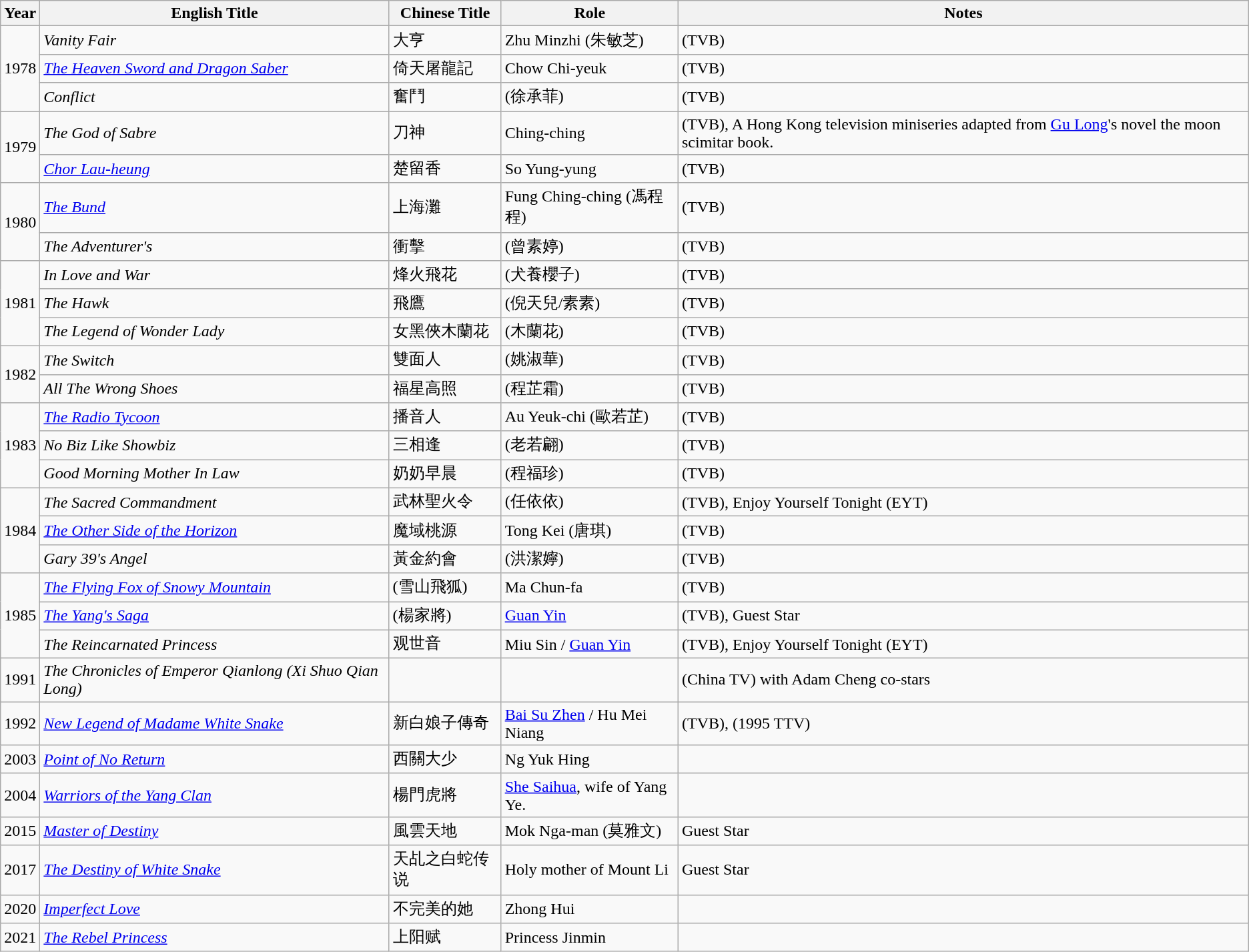<table class="wikitable sortable">
<tr>
<th>Year</th>
<th>English Title</th>
<th>Chinese Title</th>
<th>Role</th>
<th>Notes</th>
</tr>
<tr>
<td rowspan=3>1978</td>
<td><em>Vanity Fair</em></td>
<td>大亨</td>
<td>Zhu Minzhi (朱敏芝)</td>
<td>(TVB)</td>
</tr>
<tr>
<td><em><a href='#'>The Heaven Sword and Dragon Saber</a></em></td>
<td>倚天屠龍記</td>
<td>Chow Chi-yeuk</td>
<td>(TVB)</td>
</tr>
<tr>
<td><em>Conflict</em></td>
<td>奮鬥</td>
<td>(徐承菲)</td>
<td>(TVB)</td>
</tr>
<tr>
<td rowspan=2>1979</td>
<td><em>The God of Sabre</em></td>
<td>刀神</td>
<td>Ching-ching</td>
<td>(TVB), A Hong Kong television miniseries adapted from <a href='#'>Gu Long</a>'s novel the moon scimitar book.</td>
</tr>
<tr>
<td><em><a href='#'>Chor Lau-heung</a></em></td>
<td>楚留香</td>
<td>So Yung-yung</td>
<td>(TVB)</td>
</tr>
<tr>
<td rowspan=2>1980</td>
<td><em><a href='#'>The Bund</a></em></td>
<td>上海灘</td>
<td>Fung Ching-ching (馮程程)</td>
<td>(TVB)</td>
</tr>
<tr>
<td><em>The Adventurer's</em></td>
<td>衝擊</td>
<td>(曾素婷)</td>
<td>(TVB)</td>
</tr>
<tr>
<td rowspan=3>1981</td>
<td><em>In Love and War</em></td>
<td>烽火飛花</td>
<td>(犬養櫻子)</td>
<td>(TVB)</td>
</tr>
<tr>
<td><em>The Hawk</em></td>
<td>飛鷹</td>
<td>(倪天兒/素素)</td>
<td>(TVB)</td>
</tr>
<tr>
<td><em>The Legend of Wonder Lady</em></td>
<td>女黑俠木蘭花</td>
<td>(木蘭花)</td>
<td>(TVB)</td>
</tr>
<tr>
<td rowspan=2>1982</td>
<td><em>The Switch</em></td>
<td>雙面人</td>
<td>(姚淑華)</td>
<td>(TVB)</td>
</tr>
<tr>
<td><em>All The Wrong Shoes</em></td>
<td>福星高照</td>
<td>(程芷霜)</td>
<td>(TVB)</td>
</tr>
<tr>
<td rowspan=3>1983</td>
<td><em><a href='#'>The Radio Tycoon</a></em></td>
<td>播音人</td>
<td>Au Yeuk-chi (歐若芷)</td>
<td>(TVB)</td>
</tr>
<tr>
<td><em>No Biz Like Showbiz</em></td>
<td>三相逢</td>
<td>(老若翩)</td>
<td>(TVB)</td>
</tr>
<tr>
<td><em>Good Morning Mother In Law</em></td>
<td>奶奶早晨</td>
<td>(程福珍)</td>
<td>(TVB)</td>
</tr>
<tr>
<td rowspan=3>1984</td>
<td><em>The Sacred Commandment</em></td>
<td>武林聖火令</td>
<td>(任依依)</td>
<td>(TVB), Enjoy Yourself Tonight (EYT)</td>
</tr>
<tr>
<td><em><a href='#'>The Other Side of the Horizon</a></em></td>
<td>魔域桃源</td>
<td>Tong Kei (唐琪)</td>
<td>(TVB)</td>
</tr>
<tr>
<td><em>Gary 39's Angel</em></td>
<td>黃金約會</td>
<td>(洪潔嬣)</td>
<td>(TVB)</td>
</tr>
<tr>
<td rowspan=3>1985</td>
<td><em><a href='#'>The Flying Fox of Snowy Mountain</a></em></td>
<td>(雪山飛狐)</td>
<td>Ma Chun-fa</td>
<td>(TVB)</td>
</tr>
<tr>
<td><em><a href='#'>The Yang's Saga</a></em></td>
<td>(楊家將)</td>
<td><a href='#'>Guan Yin</a></td>
<td>(TVB), Guest Star</td>
</tr>
<tr>
<td><em>The Reincarnated Princess</em></td>
<td>观世音</td>
<td>Miu Sin / <a href='#'>Guan Yin</a></td>
<td> (TVB), Enjoy Yourself Tonight (EYT)</td>
</tr>
<tr>
<td>1991</td>
<td><em>The Chronicles of Emperor Qianlong (Xi Shuo Qian Long)</em></td>
<td></td>
<td></td>
<td>(China TV) with Adam Cheng co-stars</td>
</tr>
<tr>
<td>1992</td>
<td><em><a href='#'>New Legend of Madame White Snake</a></em></td>
<td>新白娘子傳奇</td>
<td><a href='#'>Bai Su Zhen</a> / Hu Mei Niang</td>
<td>(TVB), (1995 TTV)</td>
</tr>
<tr>
<td>2003</td>
<td><em><a href='#'>Point of No Return</a></em></td>
<td>西關大少</td>
<td>Ng Yuk Hing</td>
<td></td>
</tr>
<tr>
<td>2004</td>
<td><em><a href='#'>Warriors of the Yang Clan</a></em></td>
<td>楊門虎將</td>
<td><a href='#'>She Saihua</a>, wife of Yang Ye.</td>
<td></td>
</tr>
<tr>
<td>2015</td>
<td><em><a href='#'>Master of Destiny</a></em></td>
<td>風雲天地</td>
<td>Mok Nga-man (莫雅文)</td>
<td>Guest Star</td>
</tr>
<tr>
<td>2017</td>
<td><em><a href='#'>The Destiny of White Snake</a></em></td>
<td>天乩之白蛇传说</td>
<td>Holy mother of Mount Li</td>
<td> Guest Star</td>
</tr>
<tr>
<td>2020</td>
<td><em><a href='#'>Imperfect Love</a></em></td>
<td>不完美的她</td>
<td>Zhong Hui</td>
<td></td>
</tr>
<tr>
<td>2021</td>
<td><em><a href='#'>The Rebel Princess</a></em></td>
<td>上阳赋</td>
<td>Princess Jinmin</td>
<td></td>
</tr>
</table>
